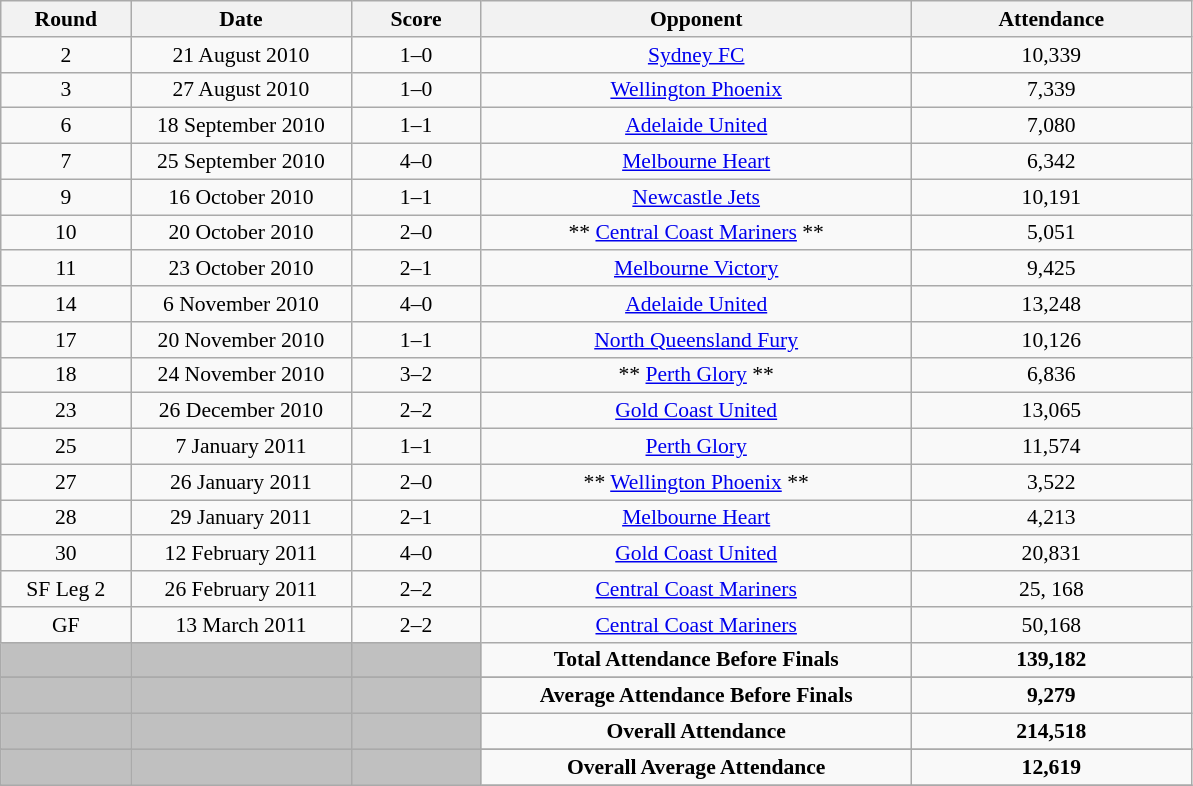<table class="wikitable sortable" style="text-align:center; font-size:90%">
<tr>
<th width=80>Round</th>
<th width=140>Date</th>
<th width=80>Score</th>
<th width=280 class="unsortable">Opponent</th>
<th width=180>Attendance</th>
</tr>
<tr>
<td>2</td>
<td>21 August 2010</td>
<td>1–0</td>
<td><a href='#'>Sydney FC</a></td>
<td>10,339</td>
</tr>
<tr>
<td>3</td>
<td>27 August 2010</td>
<td>1–0</td>
<td><a href='#'>Wellington Phoenix</a></td>
<td>7,339</td>
</tr>
<tr>
<td>6</td>
<td>18 September 2010</td>
<td>1–1</td>
<td><a href='#'>Adelaide United</a></td>
<td>7,080</td>
</tr>
<tr>
<td>7</td>
<td>25 September 2010</td>
<td>4–0</td>
<td><a href='#'>Melbourne Heart</a></td>
<td>6,342</td>
</tr>
<tr>
<td>9</td>
<td>16 October 2010</td>
<td>1–1</td>
<td><a href='#'>Newcastle Jets</a></td>
<td>10,191</td>
</tr>
<tr>
<td>10</td>
<td>20 October 2010</td>
<td>2–0</td>
<td>** <a href='#'>Central Coast Mariners</a> **</td>
<td>5,051</td>
</tr>
<tr>
<td>11</td>
<td>23 October 2010</td>
<td>2–1</td>
<td><a href='#'>Melbourne Victory</a></td>
<td>9,425</td>
</tr>
<tr>
<td>14</td>
<td>6 November 2010</td>
<td>4–0</td>
<td><a href='#'>Adelaide United</a></td>
<td>13,248</td>
</tr>
<tr>
<td>17</td>
<td>20 November 2010</td>
<td>1–1</td>
<td><a href='#'>North Queensland Fury</a></td>
<td>10,126</td>
</tr>
<tr>
<td>18</td>
<td>24 November 2010</td>
<td>3–2</td>
<td>** <a href='#'>Perth Glory</a> **</td>
<td>6,836</td>
</tr>
<tr>
<td>23</td>
<td>26 December 2010</td>
<td>2–2</td>
<td><a href='#'>Gold Coast United</a></td>
<td>13,065</td>
</tr>
<tr>
<td>25</td>
<td>7 January 2011</td>
<td>1–1</td>
<td><a href='#'>Perth Glory</a></td>
<td>11,574</td>
</tr>
<tr>
<td>27</td>
<td>26 January 2011</td>
<td>2–0</td>
<td>** <a href='#'>Wellington Phoenix</a> **</td>
<td>3,522</td>
</tr>
<tr>
<td>28</td>
<td>29 January 2011</td>
<td>2–1</td>
<td><a href='#'>Melbourne Heart</a></td>
<td>4,213</td>
</tr>
<tr>
<td>30</td>
<td>12 February 2011</td>
<td>4–0</td>
<td><a href='#'>Gold Coast United</a></td>
<td>20,831</td>
</tr>
<tr>
<td>SF Leg 2</td>
<td>26 February 2011</td>
<td>2–2</td>
<td><a href='#'>Central Coast Mariners</a></td>
<td>25, 168</td>
</tr>
<tr>
<td>GF</td>
<td>13 March 2011</td>
<td>2–2</td>
<td><a href='#'>Central Coast Mariners</a></td>
<td>50,168</td>
</tr>
<tr>
<td bgcolor="#C0C0C0"></td>
<td bgcolor="#C0C0C0"></td>
<td bgcolor="#C0C0C0"></td>
<td><strong>Total Attendance Before Finals</strong></td>
<td><strong>139,182</strong></td>
</tr>
<tr>
</tr>
<tr>
<td bgcolor="#C0C0C0"></td>
<td bgcolor="#C0C0C0"></td>
<td bgcolor="#C0C0C0"></td>
<td><strong>Average Attendance Before Finals</strong></td>
<td><strong>9,279</strong></td>
</tr>
<tr>
<td bgcolor="#C0C0C0"></td>
<td bgcolor="#C0C0C0"></td>
<td bgcolor="#C0C0C0"></td>
<td><strong>Overall Attendance</strong></td>
<td><strong>214,518</strong></td>
</tr>
<tr>
</tr>
<tr>
<td bgcolor="#C0C0C0"></td>
<td bgcolor="#C0C0C0"></td>
<td bgcolor="#C0C0C0"></td>
<td><strong>Overall Average Attendance</strong></td>
<td><strong>12,619</strong></td>
</tr>
<tr>
</tr>
</table>
